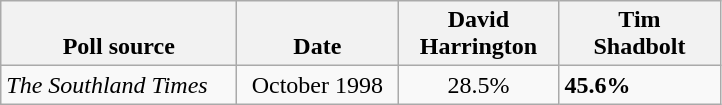<table class="wikitable">
<tr valign= bottom>
<th style="width:150px;">Poll source</th>
<th style="width:100px;">Date</th>
<th style="width:100px;">David<br>Harrington</th>
<th style="width:100px;">Tim<br>Shadbolt</th>
</tr>
<tr>
<td><em>The Southland Times</em></td>
<td align="center">October 1998</td>
<td align="center">28.5%</td>
<td><strong>45.6%</strong></td>
</tr>
</table>
